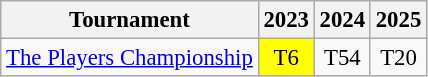<table class="wikitable" style="font-size:95%;text-align:center;">
<tr>
<th>Tournament</th>
<th>2023</th>
<th>2024</th>
<th>2025</th>
</tr>
<tr>
<td align=left><a href='#'>The Players Championship</a></td>
<td style="background:yellow;">T6</td>
<td>T54</td>
<td>T20</td>
</tr>
</table>
